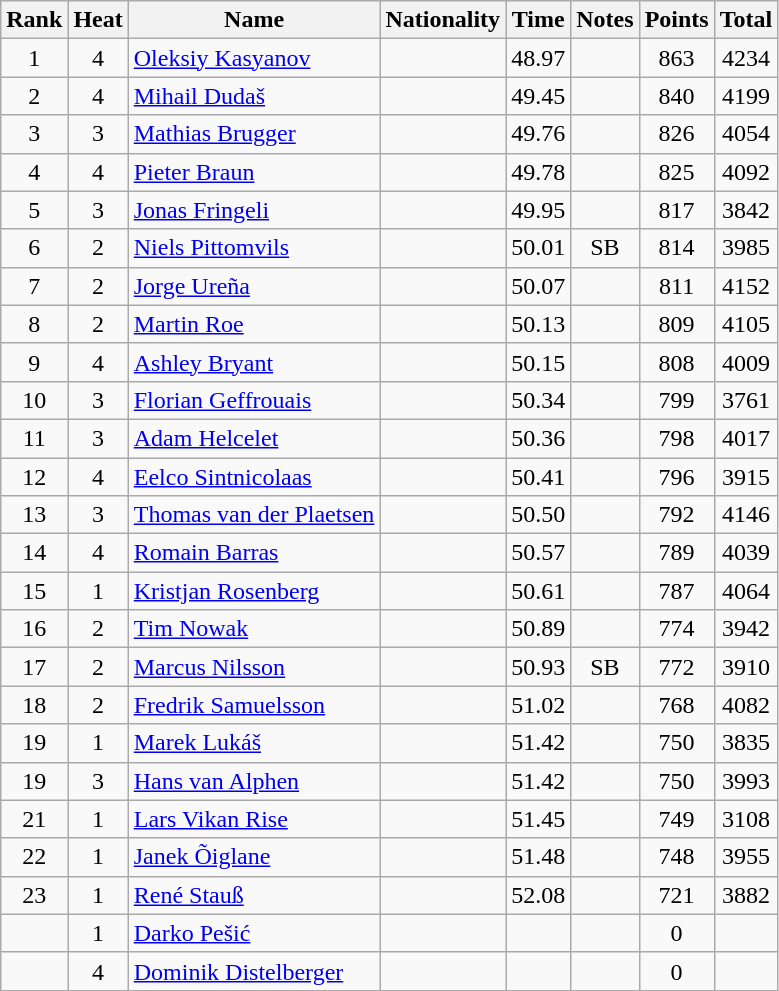<table class="wikitable sortable" style="text-align:center">
<tr>
<th>Rank</th>
<th>Heat</th>
<th>Name</th>
<th>Nationality</th>
<th>Time</th>
<th>Notes</th>
<th>Points</th>
<th>Total</th>
</tr>
<tr>
<td>1</td>
<td>4</td>
<td align=left><a href='#'>Oleksiy Kasyanov</a></td>
<td align=left></td>
<td>48.97</td>
<td></td>
<td>863</td>
<td>4234</td>
</tr>
<tr>
<td>2</td>
<td>4</td>
<td align=left><a href='#'>Mihail Dudaš</a></td>
<td align=left></td>
<td>49.45</td>
<td></td>
<td>840</td>
<td>4199</td>
</tr>
<tr>
<td>3</td>
<td>3</td>
<td align=left><a href='#'>Mathias Brugger</a></td>
<td align=left></td>
<td>49.76</td>
<td></td>
<td>826</td>
<td>4054</td>
</tr>
<tr>
<td>4</td>
<td>4</td>
<td align=left><a href='#'>Pieter Braun</a></td>
<td align=left></td>
<td>49.78</td>
<td></td>
<td>825</td>
<td>4092</td>
</tr>
<tr>
<td>5</td>
<td>3</td>
<td align=left><a href='#'>Jonas Fringeli</a></td>
<td align=left></td>
<td>49.95</td>
<td></td>
<td>817</td>
<td>3842</td>
</tr>
<tr>
<td>6</td>
<td>2</td>
<td align=left><a href='#'>Niels Pittomvils</a></td>
<td align=left></td>
<td>50.01</td>
<td>SB</td>
<td>814</td>
<td>3985</td>
</tr>
<tr>
<td>7</td>
<td>2</td>
<td align=left><a href='#'>Jorge Ureña</a></td>
<td align=left></td>
<td>50.07</td>
<td></td>
<td>811</td>
<td>4152</td>
</tr>
<tr>
<td>8</td>
<td>2</td>
<td align=left><a href='#'>Martin Roe</a></td>
<td align=left></td>
<td>50.13</td>
<td></td>
<td>809</td>
<td>4105</td>
</tr>
<tr>
<td>9</td>
<td>4</td>
<td align=left><a href='#'>Ashley Bryant</a></td>
<td align=left></td>
<td>50.15</td>
<td></td>
<td>808</td>
<td>4009</td>
</tr>
<tr>
<td>10</td>
<td>3</td>
<td align=left><a href='#'>Florian Geffrouais</a></td>
<td align=left></td>
<td>50.34</td>
<td></td>
<td>799</td>
<td>3761</td>
</tr>
<tr>
<td>11</td>
<td>3</td>
<td align=left><a href='#'>Adam Helcelet</a></td>
<td align=left></td>
<td>50.36</td>
<td></td>
<td>798</td>
<td>4017</td>
</tr>
<tr>
<td>12</td>
<td>4</td>
<td align=left><a href='#'>Eelco Sintnicolaas</a></td>
<td align=left></td>
<td>50.41</td>
<td></td>
<td>796</td>
<td>3915</td>
</tr>
<tr>
<td>13</td>
<td>3</td>
<td align=left><a href='#'>Thomas van der Plaetsen</a></td>
<td align=left></td>
<td>50.50</td>
<td></td>
<td>792</td>
<td>4146</td>
</tr>
<tr>
<td>14</td>
<td>4</td>
<td align=left><a href='#'>Romain Barras</a></td>
<td align=left></td>
<td>50.57</td>
<td></td>
<td>789</td>
<td>4039</td>
</tr>
<tr>
<td>15</td>
<td>1</td>
<td align=left><a href='#'>Kristjan Rosenberg</a></td>
<td align=left></td>
<td>50.61</td>
<td></td>
<td>787</td>
<td>4064</td>
</tr>
<tr>
<td>16</td>
<td>2</td>
<td align=left><a href='#'>Tim Nowak</a></td>
<td align=left></td>
<td>50.89</td>
<td></td>
<td>774</td>
<td>3942</td>
</tr>
<tr>
<td>17</td>
<td>2</td>
<td align=left><a href='#'>Marcus Nilsson</a></td>
<td align=left></td>
<td>50.93</td>
<td>SB</td>
<td>772</td>
<td>3910</td>
</tr>
<tr>
<td>18</td>
<td>2</td>
<td align=left><a href='#'>Fredrik Samuelsson</a></td>
<td align=left></td>
<td>51.02</td>
<td></td>
<td>768</td>
<td>4082</td>
</tr>
<tr>
<td>19</td>
<td>1</td>
<td align=left><a href='#'>Marek Lukáš</a></td>
<td align=left></td>
<td>51.42</td>
<td></td>
<td>750</td>
<td>3835</td>
</tr>
<tr>
<td>19</td>
<td>3</td>
<td align=left><a href='#'>Hans van Alphen</a></td>
<td align=left></td>
<td>51.42</td>
<td></td>
<td>750</td>
<td>3993</td>
</tr>
<tr>
<td>21</td>
<td>1</td>
<td align=left><a href='#'>Lars Vikan Rise</a></td>
<td align=left></td>
<td>51.45</td>
<td></td>
<td>749</td>
<td>3108</td>
</tr>
<tr>
<td>22</td>
<td>1</td>
<td align=left><a href='#'>Janek Õiglane</a></td>
<td align=left></td>
<td>51.48</td>
<td></td>
<td>748</td>
<td>3955</td>
</tr>
<tr>
<td>23</td>
<td>1</td>
<td align=left><a href='#'>René Stauß</a></td>
<td align=left></td>
<td>52.08</td>
<td></td>
<td>721</td>
<td>3882</td>
</tr>
<tr>
<td></td>
<td>1</td>
<td align=left><a href='#'>Darko Pešić</a></td>
<td align=left></td>
<td></td>
<td></td>
<td>0</td>
<td></td>
</tr>
<tr>
<td></td>
<td>4</td>
<td align=left><a href='#'>Dominik Distelberger</a></td>
<td align=left></td>
<td></td>
<td></td>
<td>0</td>
<td></td>
</tr>
</table>
